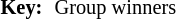<table style="font-size: 85%;">
<tr>
<td height=5></td>
</tr>
<tr>
<td><strong>Key:</strong></td>
<td></td>
<td>Group winners</td>
</tr>
</table>
